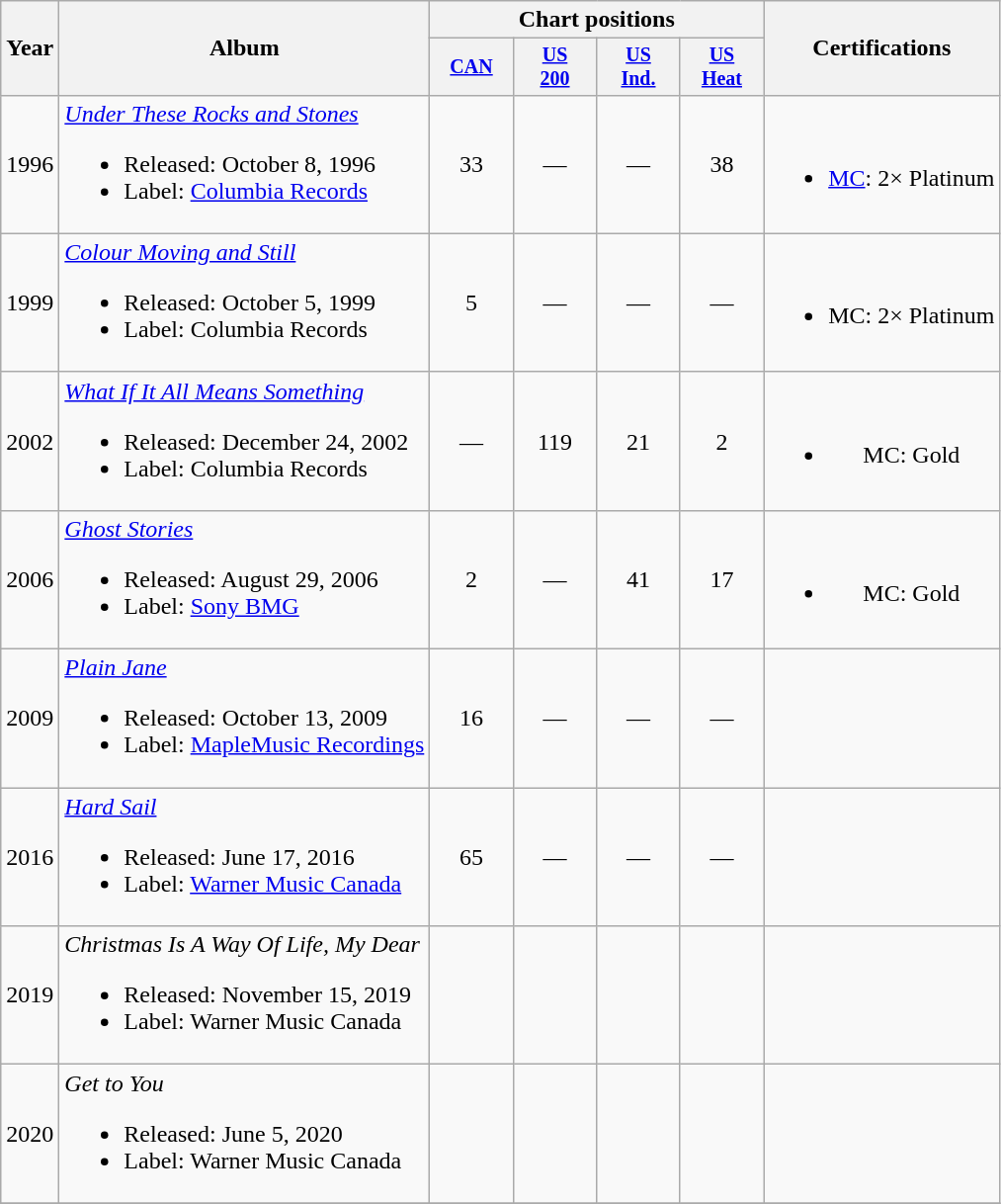<table class=wikitable style="text-align:center;">
<tr>
<th rowspan=2>Year</th>
<th rowspan=2>Album</th>
<th colspan=4>Chart positions</th>
<th rowspan=2>Certifications</th>
</tr>
<tr style=font-size:smaller;>
<th width=50><a href='#'>CAN</a></th>
<th width=50><a href='#'>US<br>200</a></th>
<th width=50><a href='#'>US<br>Ind.</a></th>
<th width=50><a href='#'>US<br>Heat</a></th>
</tr>
<tr>
<td>1996</td>
<td align=left><em><a href='#'>Under These Rocks and Stones</a></em><br><ul><li>Released: October 8, 1996</li><li>Label: <a href='#'>Columbia Records</a></li></ul></td>
<td>33</td>
<td>—</td>
<td>—</td>
<td>38</td>
<td><br><ul><li><a href='#'>MC</a>: 2× Platinum</li></ul></td>
</tr>
<tr>
<td>1999</td>
<td align=left><em><a href='#'>Colour Moving and Still</a></em><br><ul><li>Released: October 5, 1999</li><li>Label: Columbia Records</li></ul></td>
<td>5</td>
<td>—</td>
<td>—</td>
<td>—</td>
<td><br><ul><li>MC: 2× Platinum</li></ul></td>
</tr>
<tr>
<td>2002</td>
<td align=left><em><a href='#'>What If It All Means Something</a></em><br><ul><li>Released: December 24, 2002</li><li>Label: Columbia Records</li></ul></td>
<td>—</td>
<td>119</td>
<td>21</td>
<td>2</td>
<td><br><ul><li>MC: Gold</li></ul></td>
</tr>
<tr>
<td>2006</td>
<td align=left><em><a href='#'>Ghost Stories</a></em><br><ul><li>Released: August 29, 2006</li><li>Label: <a href='#'>Sony BMG</a></li></ul></td>
<td>2</td>
<td>—</td>
<td>41</td>
<td>17</td>
<td><br><ul><li>MC: Gold</li></ul></td>
</tr>
<tr>
<td>2009</td>
<td align=left><em><a href='#'>Plain Jane</a></em><br><ul><li>Released: October 13, 2009</li><li>Label: <a href='#'>MapleMusic Recordings</a></li></ul></td>
<td>16</td>
<td>—</td>
<td>—</td>
<td>—</td>
<td></td>
</tr>
<tr>
<td>2016</td>
<td align=left><em><a href='#'>Hard Sail</a></em><br><ul><li>Released: June 17, 2016</li><li>Label: <a href='#'>Warner Music Canada</a></li></ul></td>
<td>65</td>
<td>—</td>
<td>—</td>
<td>—</td>
<td></td>
</tr>
<tr>
<td>2019</td>
<td align=left><em>Christmas Is A Way Of Life, My Dear</em><br><ul><li>Released: November 15, 2019</li><li>Label: Warner Music Canada</li></ul></td>
<td></td>
<td></td>
<td></td>
<td></td>
<td></td>
</tr>
<tr>
<td>2020</td>
<td align=left><em>Get to You</em><br><ul><li>Released: June 5, 2020</li><li>Label: Warner Music Canada</li></ul></td>
<td></td>
<td></td>
<td></td>
<td></td>
<td></td>
</tr>
<tr>
</tr>
</table>
